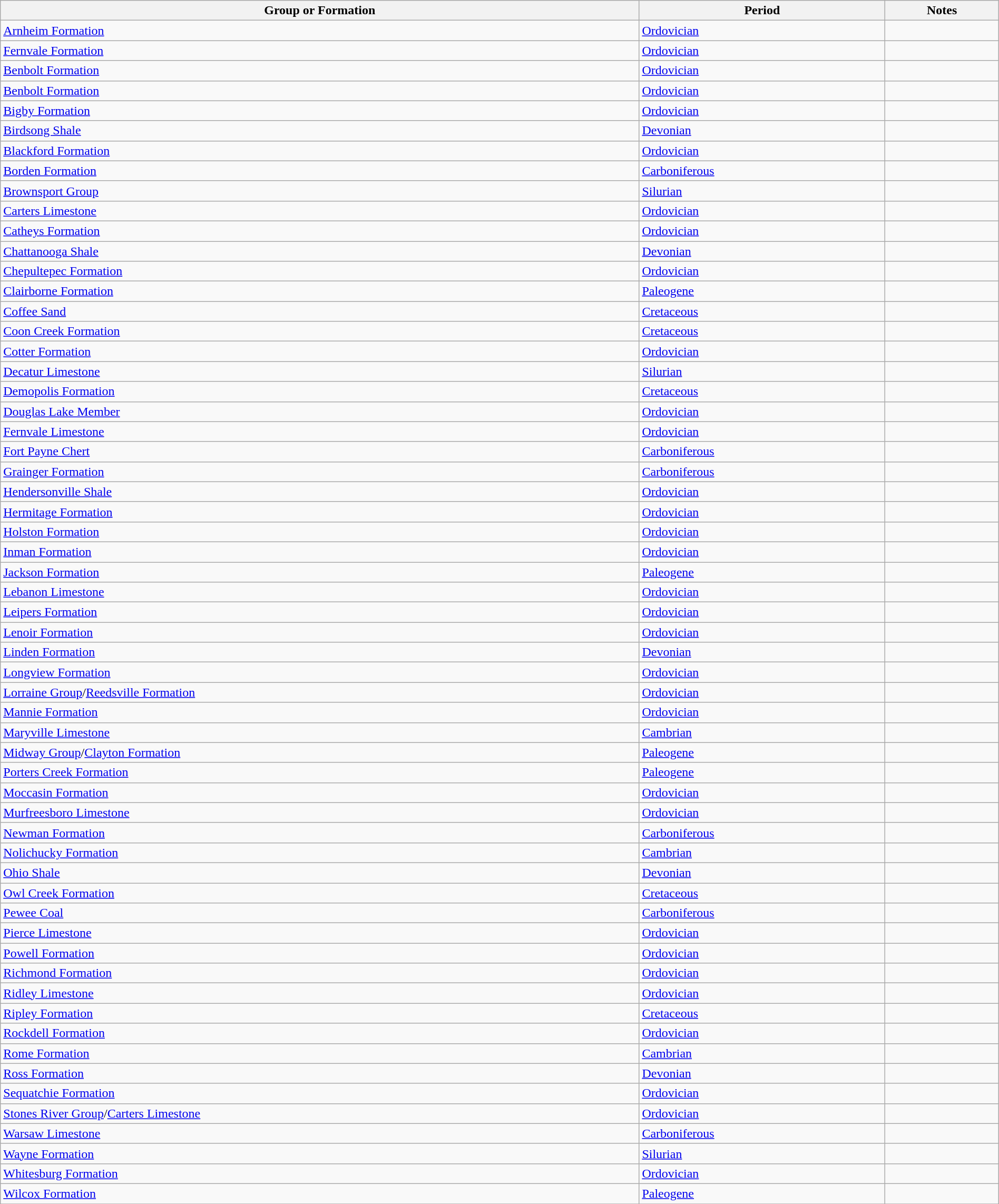<table class="wikitable sortable" style="width: 100%;">
<tr>
<th>Group or Formation</th>
<th>Period</th>
<th class="unsortable">Notes</th>
</tr>
<tr>
<td><a href='#'>Arnheim Formation</a></td>
<td><a href='#'>Ordovician</a></td>
<td></td>
</tr>
<tr>
<td><a href='#'>Fernvale Formation</a></td>
<td><a href='#'>Ordovician</a></td>
<td></td>
</tr>
<tr>
<td><a href='#'>Benbolt Formation</a></td>
<td><a href='#'>Ordovician</a></td>
<td></td>
</tr>
<tr>
<td><a href='#'>Benbolt Formation</a></td>
<td><a href='#'>Ordovician</a></td>
<td></td>
</tr>
<tr>
<td><a href='#'>Bigby Formation</a></td>
<td><a href='#'>Ordovician</a></td>
<td></td>
</tr>
<tr>
<td><a href='#'>Birdsong Shale</a></td>
<td><a href='#'>Devonian</a></td>
<td></td>
</tr>
<tr>
<td><a href='#'>Blackford Formation</a></td>
<td><a href='#'>Ordovician</a></td>
<td></td>
</tr>
<tr>
<td><a href='#'>Borden Formation</a></td>
<td><a href='#'>Carboniferous</a></td>
<td></td>
</tr>
<tr>
<td><a href='#'>Brownsport Group</a></td>
<td><a href='#'>Silurian</a></td>
<td></td>
</tr>
<tr>
<td><a href='#'>Carters Limestone</a></td>
<td><a href='#'>Ordovician</a></td>
<td></td>
</tr>
<tr>
<td><a href='#'>Catheys Formation</a></td>
<td><a href='#'>Ordovician</a></td>
<td></td>
</tr>
<tr>
<td><a href='#'>Chattanooga Shale</a></td>
<td><a href='#'>Devonian</a></td>
<td></td>
</tr>
<tr>
<td><a href='#'>Chepultepec Formation</a></td>
<td><a href='#'>Ordovician</a></td>
<td></td>
</tr>
<tr>
<td><a href='#'>Clairborne Formation</a></td>
<td><a href='#'>Paleogene</a></td>
<td></td>
</tr>
<tr>
<td><a href='#'>Coffee Sand</a></td>
<td><a href='#'>Cretaceous</a></td>
<td></td>
</tr>
<tr>
<td><a href='#'>Coon Creek Formation</a></td>
<td><a href='#'>Cretaceous</a></td>
<td></td>
</tr>
<tr>
<td><a href='#'>Cotter Formation</a></td>
<td><a href='#'>Ordovician</a></td>
<td></td>
</tr>
<tr>
<td><a href='#'>Decatur Limestone</a></td>
<td><a href='#'>Silurian</a></td>
<td></td>
</tr>
<tr>
<td><a href='#'>Demopolis Formation</a></td>
<td><a href='#'>Cretaceous</a></td>
<td></td>
</tr>
<tr>
<td><a href='#'>Douglas Lake Member</a></td>
<td><a href='#'>Ordovician</a></td>
<td></td>
</tr>
<tr>
<td><a href='#'>Fernvale Limestone</a></td>
<td><a href='#'>Ordovician</a></td>
<td></td>
</tr>
<tr>
<td><a href='#'>Fort Payne Chert</a></td>
<td><a href='#'>Carboniferous</a></td>
<td></td>
</tr>
<tr>
<td><a href='#'>Grainger Formation</a></td>
<td><a href='#'>Carboniferous</a></td>
<td></td>
</tr>
<tr>
<td><a href='#'>Hendersonville Shale</a></td>
<td><a href='#'>Ordovician</a></td>
<td></td>
</tr>
<tr>
<td><a href='#'>Hermitage Formation</a></td>
<td><a href='#'>Ordovician</a></td>
<td></td>
</tr>
<tr>
<td><a href='#'>Holston Formation</a></td>
<td><a href='#'>Ordovician</a></td>
<td></td>
</tr>
<tr>
<td><a href='#'>Inman Formation</a></td>
<td><a href='#'>Ordovician</a></td>
<td></td>
</tr>
<tr>
<td><a href='#'>Jackson Formation</a></td>
<td><a href='#'>Paleogene</a></td>
<td></td>
</tr>
<tr>
<td><a href='#'>Lebanon Limestone</a></td>
<td><a href='#'>Ordovician</a></td>
<td></td>
</tr>
<tr>
<td><a href='#'>Leipers Formation</a></td>
<td><a href='#'>Ordovician</a></td>
<td></td>
</tr>
<tr>
<td><a href='#'>Lenoir Formation</a></td>
<td><a href='#'>Ordovician</a></td>
<td></td>
</tr>
<tr>
<td><a href='#'>Linden Formation</a></td>
<td><a href='#'>Devonian</a></td>
<td></td>
</tr>
<tr>
<td><a href='#'>Longview Formation</a></td>
<td><a href='#'>Ordovician</a></td>
<td></td>
</tr>
<tr>
<td><a href='#'>Lorraine Group</a>/<a href='#'>Reedsville Formation</a></td>
<td><a href='#'>Ordovician</a></td>
<td></td>
</tr>
<tr>
<td><a href='#'>Mannie Formation</a></td>
<td><a href='#'>Ordovician</a></td>
<td></td>
</tr>
<tr>
<td><a href='#'>Maryville Limestone</a></td>
<td><a href='#'>Cambrian</a></td>
<td></td>
</tr>
<tr>
<td><a href='#'>Midway Group</a>/<a href='#'>Clayton Formation</a></td>
<td><a href='#'>Paleogene</a></td>
<td></td>
</tr>
<tr>
<td><a href='#'>Porters Creek Formation</a></td>
<td><a href='#'>Paleogene</a></td>
<td></td>
</tr>
<tr>
<td><a href='#'>Moccasin Formation</a></td>
<td><a href='#'>Ordovician</a></td>
<td></td>
</tr>
<tr>
<td><a href='#'>Murfreesboro Limestone</a></td>
<td><a href='#'>Ordovician</a></td>
<td></td>
</tr>
<tr>
<td><a href='#'>Newman Formation</a></td>
<td><a href='#'>Carboniferous</a></td>
<td></td>
</tr>
<tr>
<td><a href='#'>Nolichucky Formation</a></td>
<td><a href='#'>Cambrian</a></td>
<td></td>
</tr>
<tr>
<td><a href='#'>Ohio Shale</a></td>
<td><a href='#'>Devonian</a></td>
<td></td>
</tr>
<tr>
<td><a href='#'>Owl Creek Formation</a></td>
<td><a href='#'>Cretaceous</a></td>
<td></td>
</tr>
<tr>
<td><a href='#'>Pewee Coal</a></td>
<td><a href='#'>Carboniferous</a></td>
<td></td>
</tr>
<tr>
<td><a href='#'>Pierce Limestone</a></td>
<td><a href='#'>Ordovician</a></td>
<td></td>
</tr>
<tr>
<td><a href='#'>Powell Formation</a></td>
<td><a href='#'>Ordovician</a></td>
<td></td>
</tr>
<tr>
<td><a href='#'>Richmond Formation</a></td>
<td><a href='#'>Ordovician</a></td>
<td></td>
</tr>
<tr>
<td><a href='#'>Ridley Limestone</a></td>
<td><a href='#'>Ordovician</a></td>
<td></td>
</tr>
<tr>
<td><a href='#'>Ripley Formation</a></td>
<td><a href='#'>Cretaceous</a></td>
<td></td>
</tr>
<tr>
<td><a href='#'>Rockdell Formation</a></td>
<td><a href='#'>Ordovician</a></td>
<td></td>
</tr>
<tr>
<td><a href='#'>Rome Formation</a></td>
<td><a href='#'>Cambrian</a></td>
<td></td>
</tr>
<tr>
<td><a href='#'>Ross Formation</a></td>
<td><a href='#'>Devonian</a></td>
<td></td>
</tr>
<tr>
<td><a href='#'>Sequatchie Formation</a></td>
<td><a href='#'>Ordovician</a></td>
<td></td>
</tr>
<tr>
<td><a href='#'>Stones River Group</a>/<a href='#'>Carters Limestone</a></td>
<td><a href='#'>Ordovician</a></td>
<td></td>
</tr>
<tr>
<td><a href='#'>Warsaw Limestone</a></td>
<td><a href='#'>Carboniferous</a></td>
<td></td>
</tr>
<tr>
<td><a href='#'>Wayne Formation</a></td>
<td><a href='#'>Silurian</a></td>
<td></td>
</tr>
<tr>
<td><a href='#'>Whitesburg Formation</a></td>
<td><a href='#'>Ordovician</a></td>
<td></td>
</tr>
<tr>
<td><a href='#'>Wilcox Formation</a></td>
<td><a href='#'>Paleogene</a></td>
<td></td>
</tr>
<tr>
</tr>
</table>
